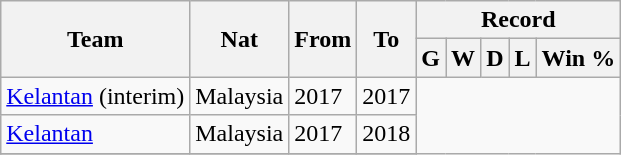<table class="wikitable" style="text-align: center">
<tr>
<th rowspan="2">Team</th>
<th rowspan="2">Nat</th>
<th rowspan="2">From</th>
<th rowspan="2">To</th>
<th colspan="5">Record</th>
</tr>
<tr>
<th>G</th>
<th>W</th>
<th>D</th>
<th>L</th>
<th>Win %</th>
</tr>
<tr>
<td align=left><a href='#'>Kelantan</a> (interim)</td>
<td>Malaysia</td>
<td align=left>2017</td>
<td align=left>2017<br></td>
</tr>
<tr>
<td align=left><a href='#'>Kelantan</a></td>
<td>Malaysia</td>
<td align=left>2017</td>
<td align=left>2018<br></td>
</tr>
<tr>
</tr>
</table>
